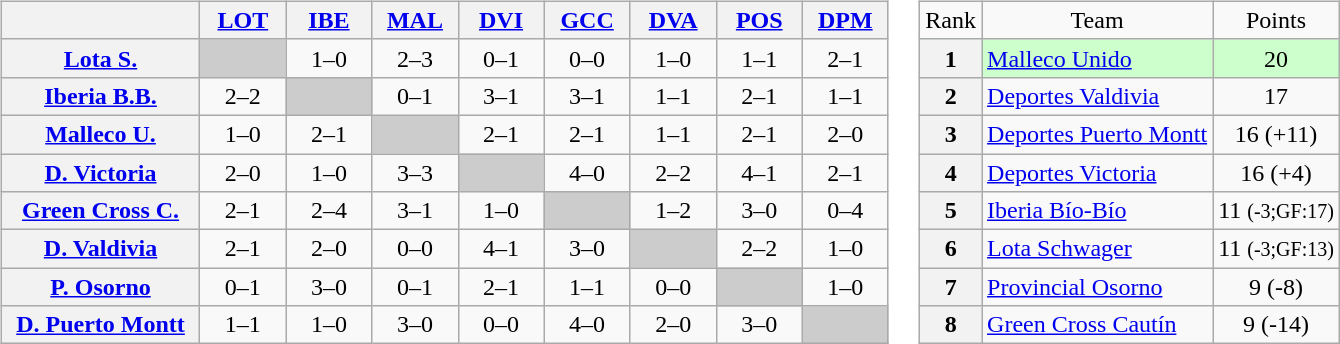<table>
<tr>
<td><br><table class="wikitable" style="text-align:center">
<tr>
<th width="125"> </th>
<th width="50"><a href='#'>LOT</a></th>
<th width="50"><a href='#'>IBE</a></th>
<th width="50"><a href='#'>MAL</a></th>
<th width="50"><a href='#'>DVI</a></th>
<th width="50"><a href='#'>GCC</a></th>
<th width="50"><a href='#'>DVA</a></th>
<th width="50"><a href='#'>POS</a></th>
<th width="50"><a href='#'>DPM</a></th>
</tr>
<tr>
<th><a href='#'>Lota S.</a></th>
<td bgcolor="#CCCCCC"></td>
<td>1–0</td>
<td>2–3</td>
<td>0–1</td>
<td>0–0</td>
<td>1–0</td>
<td>1–1</td>
<td>2–1</td>
</tr>
<tr>
<th><a href='#'>Iberia B.B.</a></th>
<td>2–2</td>
<td bgcolor="#CCCCCC"></td>
<td>0–1</td>
<td>3–1</td>
<td>3–1</td>
<td>1–1</td>
<td>2–1</td>
<td>1–1</td>
</tr>
<tr>
<th><a href='#'>Malleco U.</a></th>
<td>1–0</td>
<td>2–1</td>
<td bgcolor="#CCCCCC"></td>
<td>2–1</td>
<td>2–1</td>
<td>1–1</td>
<td>2–1</td>
<td>2–0</td>
</tr>
<tr>
<th><a href='#'>D. Victoria</a></th>
<td>2–0</td>
<td>1–0</td>
<td>3–3</td>
<td bgcolor="#CCCCCC"></td>
<td>4–0</td>
<td>2–2</td>
<td>4–1</td>
<td>2–1</td>
</tr>
<tr>
<th><a href='#'>Green Cross C.</a></th>
<td>2–1</td>
<td>2–4</td>
<td>3–1</td>
<td>1–0</td>
<td bgcolor="#CCCCCC"></td>
<td>1–2</td>
<td>3–0</td>
<td>0–4</td>
</tr>
<tr>
<th><a href='#'>D. Valdivia</a></th>
<td>2–1</td>
<td>2–0</td>
<td>0–0</td>
<td>4–1</td>
<td>3–0</td>
<td bgcolor="#CCCCCC"></td>
<td>2–2</td>
<td>1–0</td>
</tr>
<tr>
<th><a href='#'>P. Osorno</a></th>
<td>0–1</td>
<td>3–0</td>
<td>0–1</td>
<td>2–1</td>
<td>1–1</td>
<td>0–0</td>
<td bgcolor="#CCCCCC"></td>
<td>1–0</td>
</tr>
<tr>
<th><a href='#'>D. Puerto Montt</a></th>
<td>1–1</td>
<td>1–0</td>
<td>3–0</td>
<td>0–0</td>
<td>4–0</td>
<td>2–0</td>
<td>3–0</td>
<td bgcolor="#CCCCCC"></td>
</tr>
</table>
</td>
<td><br><table class="wikitable" style="text-align: center;">
<tr>
<td>Rank</td>
<td>Team</td>
<td>Points</td>
</tr>
<tr bgcolor="#ccffcc">
<th>1</th>
<td style="text-align: left;"><a href='#'>Malleco Unido</a></td>
<td>20</td>
</tr>
<tr>
<th>2</th>
<td style="text-align: left;"><a href='#'>Deportes Valdivia</a></td>
<td>17</td>
</tr>
<tr>
<th>3</th>
<td style="text-align: left;"><a href='#'>Deportes Puerto Montt</a></td>
<td>16 (+11)</td>
</tr>
<tr>
<th>4</th>
<td style="text-align: left;"><a href='#'>Deportes Victoria</a></td>
<td>16 (+4)</td>
</tr>
<tr>
<th>5</th>
<td style="text-align: left;"><a href='#'>Iberia Bío-Bío</a></td>
<td>11 <small>(-3;GF:17)</small></td>
</tr>
<tr>
<th>6</th>
<td style="text-align: left;"><a href='#'>Lota Schwager</a></td>
<td>11 <small>(-3;GF:13)</small></td>
</tr>
<tr>
<th>7</th>
<td style="text-align: left;"><a href='#'>Provincial Osorno</a></td>
<td>9 (-8)</td>
</tr>
<tr>
<th>8</th>
<td style="text-align: left;"><a href='#'>Green Cross Cautín</a></td>
<td>9 (-14)</td>
</tr>
</table>
</td>
</tr>
</table>
